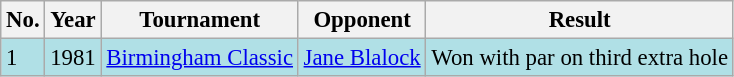<table class="wikitable" style="font-size:95%;">
<tr>
<th>No.</th>
<th>Year</th>
<th>Tournament</th>
<th>Opponent</th>
<th>Result</th>
</tr>
<tr style="background:#B0E0E6;">
<td>1</td>
<td>1981</td>
<td><a href='#'>Birmingham Classic</a></td>
<td> <a href='#'>Jane Blalock</a></td>
<td>Won with par on third extra hole</td>
</tr>
</table>
